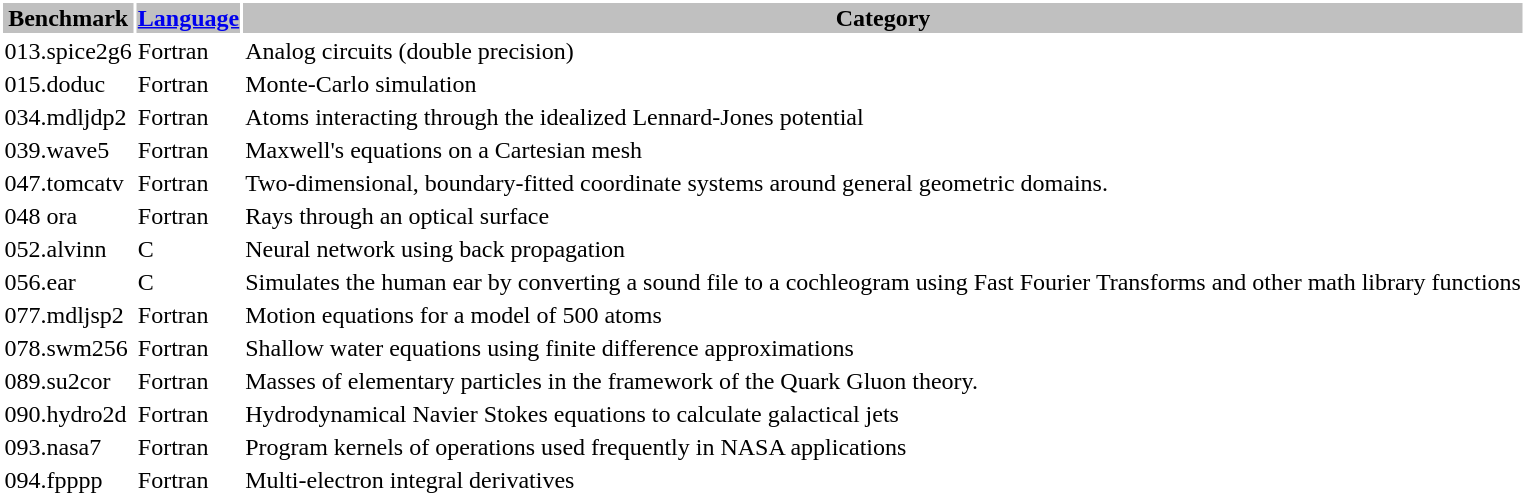<table style="background:white; color:black" >
<tr style="background:silver; color:black">
<th>Benchmark</th>
<th><a href='#'>Language</a></th>
<th>Category</th>
</tr>
<tr>
<td>013.spice2g6</td>
<td>Fortran</td>
<td>Analog circuits (double precision)</td>
</tr>
<tr>
<td>015.doduc</td>
<td>Fortran</td>
<td>Monte-Carlo simulation</td>
</tr>
<tr>
<td>034.mdljdp2</td>
<td>Fortran</td>
<td>Atoms interacting through the idealized Lennard-Jones potential</td>
</tr>
<tr>
<td>039.wave5</td>
<td>Fortran</td>
<td>Maxwell's equations on a Cartesian mesh</td>
</tr>
<tr>
<td>047.tomcatv</td>
<td>Fortran</td>
<td>Two-dimensional, boundary-fitted coordinate systems around general geometric domains.</td>
</tr>
<tr>
<td>048 ora</td>
<td>Fortran</td>
<td>Rays through an optical surface</td>
</tr>
<tr>
<td>052.alvinn</td>
<td>C</td>
<td>Neural network using back propagation</td>
</tr>
<tr>
<td>056.ear</td>
<td>C</td>
<td>Simulates the human ear by converting a sound file to a cochleogram using Fast Fourier Transforms and other math library functions</td>
</tr>
<tr>
<td>077.mdljsp2</td>
<td>Fortran</td>
<td>Motion equations for a model of 500 atoms</td>
</tr>
<tr>
<td>078.swm256</td>
<td>Fortran</td>
<td>Shallow water equations using finite difference approximations</td>
</tr>
<tr>
<td>089.su2cor</td>
<td>Fortran</td>
<td>Masses of elementary particles in the framework of the Quark Gluon theory.</td>
</tr>
<tr>
<td>090.hydro2d</td>
<td>Fortran</td>
<td>Hydrodynamical Navier Stokes equations to calculate galactical jets</td>
</tr>
<tr>
<td>093.nasa7</td>
<td>Fortran</td>
<td>Program kernels of operations used frequently in NASA applications</td>
</tr>
<tr>
<td>094.fpppp</td>
<td>Fortran</td>
<td>Multi-electron integral derivatives</td>
</tr>
<tr>
</tr>
</table>
